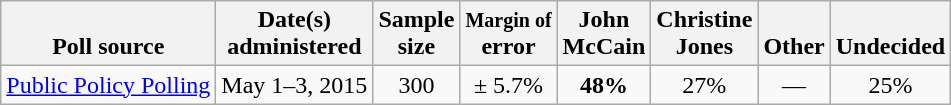<table class="wikitable" style="text-align:center">
<tr valign= bottom>
<th>Poll source</th>
<th>Date(s)<br>administered</th>
<th class=small>Sample<br>size</th>
<th><small>Margin of</small><br>error</th>
<th>John<br>McCain</th>
<th>Christine<br>Jones</th>
<th>Other</th>
<th>Undecided</th>
</tr>
<tr>
<td align=left><a href='#'>Public Policy Polling</a></td>
<td>May 1–3, 2015</td>
<td>300</td>
<td>± 5.7%</td>
<td><strong>48%</strong></td>
<td>27%</td>
<td>—</td>
<td>25%</td>
</tr>
</table>
